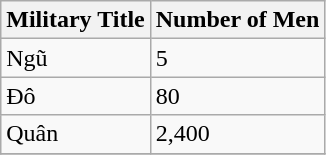<table class="wikitable">
<tr>
<th>Military Title</th>
<th>Number of Men</th>
</tr>
<tr>
<td>Ngũ</td>
<td>5</td>
</tr>
<tr>
<td>Đô</td>
<td>80</td>
</tr>
<tr>
<td>Quân</td>
<td>2,400</td>
</tr>
<tr>
</tr>
</table>
